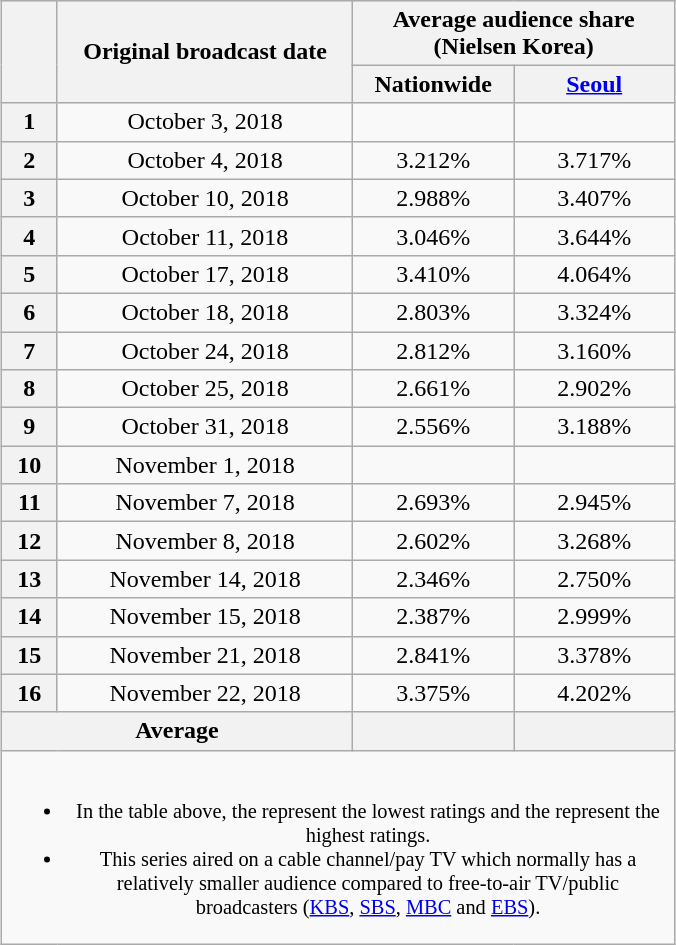<table class="wikitable" style="text-align:center;max-width:450px; margin-left: auto; margin-right: auto; border: none;">
<tr>
</tr>
<tr>
<th rowspan="2"></th>
<th rowspan="2">Original broadcast date</th>
<th colspan="2">Average audience share<br>(Nielsen Korea)</th>
</tr>
<tr>
<th width="100">Nationwide</th>
<th width="100"><a href='#'>Seoul</a></th>
</tr>
<tr>
<th>1</th>
<td>October 3, 2018</td>
<td><strong></strong> </td>
<td><strong></strong> </td>
</tr>
<tr>
<th>2</th>
<td>October 4, 2018</td>
<td>3.212% </td>
<td>3.717% </td>
</tr>
<tr>
<th>3</th>
<td>October 10, 2018</td>
<td>2.988% </td>
<td>3.407% </td>
</tr>
<tr>
<th>4</th>
<td>October 11, 2018</td>
<td>3.046% </td>
<td>3.644% </td>
</tr>
<tr>
<th>5</th>
<td>October 17, 2018</td>
<td>3.410% </td>
<td>4.064% </td>
</tr>
<tr>
<th>6</th>
<td>October 18, 2018</td>
<td>2.803% </td>
<td>3.324% </td>
</tr>
<tr>
<th>7</th>
<td>October 24, 2018</td>
<td>2.812% </td>
<td>3.160% </td>
</tr>
<tr>
<th>8</th>
<td>October 25, 2018</td>
<td>2.661% </td>
<td>2.902% </td>
</tr>
<tr>
<th>9</th>
<td>October 31, 2018</td>
<td>2.556% </td>
<td>3.188% </td>
</tr>
<tr>
<th>10</th>
<td>November 1, 2018</td>
<td><strong></strong> </td>
<td><strong></strong> </td>
</tr>
<tr>
<th>11</th>
<td>November 7, 2018</td>
<td>2.693% </td>
<td>2.945% </td>
</tr>
<tr>
<th>12</th>
<td>November 8, 2018</td>
<td>2.602% </td>
<td>3.268% </td>
</tr>
<tr>
<th>13</th>
<td>November 14, 2018</td>
<td>2.346% </td>
<td>2.750% </td>
</tr>
<tr>
<th>14</th>
<td>November 15, 2018</td>
<td>2.387% </td>
<td>2.999% </td>
</tr>
<tr>
<th>15</th>
<td>November 21, 2018</td>
<td>2.841% </td>
<td>3.378% </td>
</tr>
<tr>
<th>16</th>
<td>November 22, 2018</td>
<td>3.375% </td>
<td>4.202% </td>
</tr>
<tr>
<th colspan="2">Average</th>
<th></th>
<th></th>
</tr>
<tr>
<td colspan="4" style="font-size:85%"><br><ul><li>In the table above, the <strong></strong> represent the lowest ratings and the <strong></strong> represent the highest ratings.</li><li>This series aired on a cable channel/pay TV which normally has a relatively smaller audience compared to free-to-air TV/public broadcasters (<a href='#'>KBS</a>, <a href='#'>SBS</a>, <a href='#'>MBC</a> and <a href='#'>EBS</a>).</li></ul></td>
</tr>
</table>
